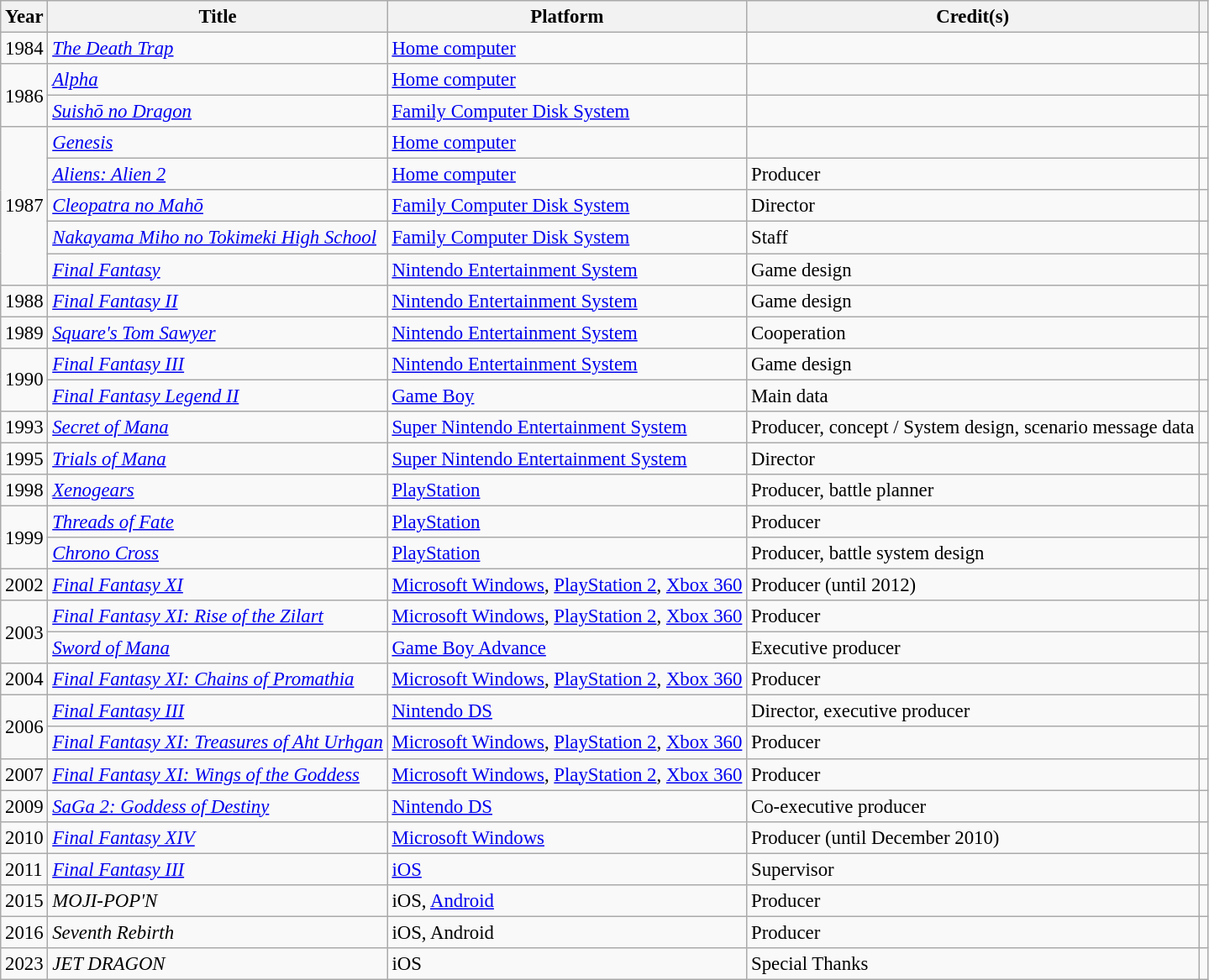<table class="wikitable" style="font-size: 95%;">
<tr>
<th scope="col">Year</th>
<th scope="col">Title</th>
<th scope="col">Platform</th>
<th scope="col">Credit(s)</th>
<th scope="col"></th>
</tr>
<tr>
<td>1984</td>
<td><em><a href='#'>The Death Trap</a></em></td>
<td><a href='#'>Home computer</a></td>
<td></td>
<td></td>
</tr>
<tr>
<td rowspan="2">1986</td>
<td><em><a href='#'>Alpha</a></em></td>
<td><a href='#'>Home computer</a></td>
<td></td>
<td></td>
</tr>
<tr>
<td><em><a href='#'>Suishō no Dragon</a></em></td>
<td><a href='#'>Family Computer Disk System</a></td>
<td></td>
<td></td>
</tr>
<tr>
<td rowspan="5">1987</td>
<td><em><a href='#'>Genesis</a></em></td>
<td><a href='#'>Home computer</a></td>
<td></td>
<td></td>
</tr>
<tr>
<td><em><a href='#'>Aliens: Alien 2</a></em></td>
<td><a href='#'>Home computer</a></td>
<td>Producer</td>
<td></td>
</tr>
<tr>
<td><em><a href='#'>Cleopatra no Mahō</a></em></td>
<td><a href='#'>Family Computer Disk System</a></td>
<td>Director</td>
<td></td>
</tr>
<tr>
<td><em><a href='#'>Nakayama Miho no Tokimeki High School</a></em></td>
<td><a href='#'>Family Computer Disk System</a></td>
<td>Staff</td>
<td></td>
</tr>
<tr>
<td><em><a href='#'>Final Fantasy</a></em></td>
<td><a href='#'>Nintendo Entertainment System</a></td>
<td>Game design</td>
<td></td>
</tr>
<tr>
<td>1988</td>
<td><em><a href='#'>Final Fantasy II</a></em></td>
<td><a href='#'>Nintendo Entertainment System</a></td>
<td>Game design</td>
<td></td>
</tr>
<tr>
<td>1989</td>
<td><em><a href='#'>Square's Tom Sawyer</a></em></td>
<td><a href='#'>Nintendo Entertainment System</a></td>
<td>Cooperation</td>
<td></td>
</tr>
<tr>
<td rowspan="2">1990</td>
<td><em><a href='#'>Final Fantasy III</a></em></td>
<td><a href='#'>Nintendo Entertainment System</a></td>
<td>Game design</td>
<td></td>
</tr>
<tr>
<td><em><a href='#'>Final Fantasy Legend II</a></em></td>
<td><a href='#'>Game Boy</a></td>
<td>Main data</td>
<td></td>
</tr>
<tr>
<td>1993</td>
<td><em><a href='#'>Secret of Mana</a></em></td>
<td><a href='#'>Super Nintendo Entertainment System</a></td>
<td>Producer, concept / System design, scenario message data</td>
<td></td>
</tr>
<tr>
<td>1995</td>
<td><em><a href='#'>Trials of Mana</a></em></td>
<td><a href='#'>Super Nintendo Entertainment System</a></td>
<td>Director</td>
<td></td>
</tr>
<tr>
<td>1998</td>
<td><em><a href='#'>Xenogears</a></em></td>
<td><a href='#'>PlayStation</a></td>
<td>Producer, battle planner</td>
<td></td>
</tr>
<tr>
<td rowspan="2">1999</td>
<td><em><a href='#'>Threads of Fate</a></em></td>
<td><a href='#'>PlayStation</a></td>
<td>Producer</td>
<td></td>
</tr>
<tr>
<td><em><a href='#'>Chrono Cross</a></em></td>
<td><a href='#'>PlayStation</a></td>
<td>Producer, battle system design</td>
<td></td>
</tr>
<tr>
<td>2002</td>
<td><em><a href='#'>Final Fantasy XI</a></em></td>
<td><a href='#'>Microsoft Windows</a>, <a href='#'>PlayStation 2</a>, <a href='#'>Xbox 360</a></td>
<td>Producer (until 2012)</td>
<td></td>
</tr>
<tr>
<td rowspan="2">2003</td>
<td><em><a href='#'>Final Fantasy XI: Rise of the Zilart</a></em></td>
<td><a href='#'>Microsoft Windows</a>, <a href='#'>PlayStation 2</a>, <a href='#'>Xbox 360</a></td>
<td>Producer</td>
<td></td>
</tr>
<tr>
<td><em><a href='#'>Sword of Mana</a></em></td>
<td><a href='#'>Game Boy Advance</a></td>
<td>Executive producer</td>
<td></td>
</tr>
<tr>
<td>2004</td>
<td><em><a href='#'>Final Fantasy XI: Chains of Promathia</a></em></td>
<td><a href='#'>Microsoft Windows</a>, <a href='#'>PlayStation 2</a>, <a href='#'>Xbox 360</a></td>
<td>Producer</td>
<td></td>
</tr>
<tr>
<td rowspan="2">2006</td>
<td><em><a href='#'>Final Fantasy III</a></em></td>
<td><a href='#'>Nintendo DS</a></td>
<td>Director, executive producer</td>
<td></td>
</tr>
<tr>
<td><em><a href='#'>Final Fantasy XI: Treasures of Aht Urhgan</a></em></td>
<td><a href='#'>Microsoft Windows</a>, <a href='#'>PlayStation 2</a>, <a href='#'>Xbox 360</a></td>
<td>Producer</td>
<td></td>
</tr>
<tr>
<td>2007</td>
<td><em><a href='#'>Final Fantasy XI: Wings of the Goddess</a></em></td>
<td><a href='#'>Microsoft Windows</a>, <a href='#'>PlayStation 2</a>, <a href='#'>Xbox 360</a></td>
<td>Producer</td>
<td></td>
</tr>
<tr>
<td>2009</td>
<td><em><a href='#'>SaGa 2: Goddess of Destiny</a></em></td>
<td><a href='#'>Nintendo DS</a></td>
<td>Co-executive producer</td>
<td></td>
</tr>
<tr>
<td>2010</td>
<td><em><a href='#'>Final Fantasy XIV</a></em></td>
<td><a href='#'>Microsoft Windows</a></td>
<td>Producer (until December 2010)</td>
<td></td>
</tr>
<tr>
<td>2011</td>
<td><em><a href='#'>Final Fantasy III</a></em></td>
<td><a href='#'>iOS</a></td>
<td>Supervisor</td>
<td></td>
</tr>
<tr>
<td>2015</td>
<td><em>MOJI-POP'N</em></td>
<td>iOS, <a href='#'>Android</a></td>
<td>Producer</td>
<td></td>
</tr>
<tr>
<td>2016</td>
<td><em>Seventh Rebirth</em></td>
<td>iOS, Android</td>
<td>Producer</td>
<td></td>
</tr>
<tr>
<td>2023</td>
<td><em>JET DRAGON</em></td>
<td>iOS</td>
<td>Special Thanks</td>
<td></td>
</tr>
</table>
